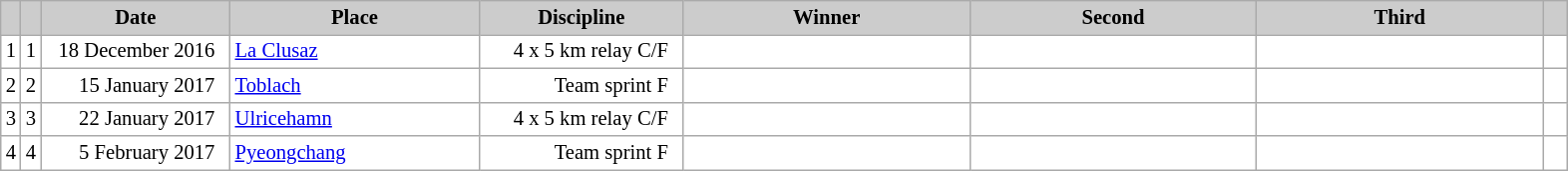<table class="wikitable plainrowheaders" style="background:#fff; font-size:86%; line-height:16px; border:grey solid 1px; border-collapse:collapse;">
<tr style="background:#ccc; text-align:center;">
<th scope="col" style="background:#ccc; width=20 px;"></th>
<th scope="col" style="background:#ccc; width=30 px;"></th>
<th scope="col" style="background:#ccc; width:120px;">Date</th>
<th scope="col" style="background:#ccc; width:160px;">Place</th>
<th scope="col" style="background:#ccc; width:130px;">Discipline</th>
<th scope="col" style="background:#ccc; width:185px;">Winner</th>
<th scope="col" style="background:#ccc; width:185px;">Second</th>
<th scope="col" style="background:#ccc; width:185px;">Third</th>
<th scope="col" style="background:#ccc; width:10px;"></th>
</tr>
<tr>
<td align=center>1</td>
<td align=center>1</td>
<td align=right>18 December 2016  </td>
<td> <a href='#'>La Clusaz</a></td>
<td align=right>4 x 5 km relay C/F  </td>
<td></td>
<td></td>
<td></td>
<td></td>
</tr>
<tr>
<td align=center>2</td>
<td align=center>2</td>
<td align=right>15 January 2017  </td>
<td> <a href='#'>Toblach</a></td>
<td align=right>Team sprint F  </td>
<td></td>
<td></td>
<td></td>
<td></td>
</tr>
<tr>
<td align=center>3</td>
<td align=center>3</td>
<td align=right>22 January 2017  </td>
<td> <a href='#'>Ulricehamn</a></td>
<td align=right>4 x 5 km relay C/F  </td>
<td></td>
<td></td>
<td></td>
<td></td>
</tr>
<tr>
<td align=center>4</td>
<td align=center>4</td>
<td align=right>5 February 2017  </td>
<td> <a href='#'>Pyeongchang</a></td>
<td align=right>Team sprint F  </td>
<td></td>
<td></td>
<td></td>
<td></td>
</tr>
</table>
